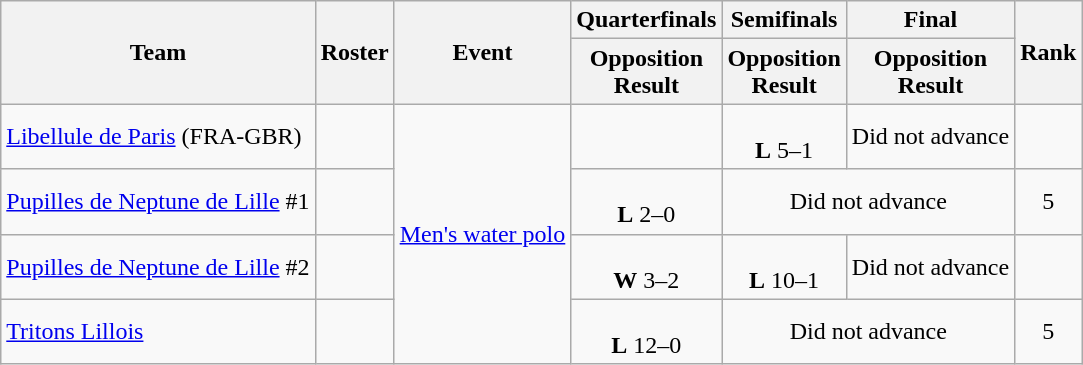<table class=wikitable>
<tr>
<th rowspan=2>Team</th>
<th rowspan=2>Roster</th>
<th rowspan=2>Event</th>
<th>Quarterfinals</th>
<th>Semifinals</th>
<th>Final</th>
<th rowspan=2>Rank</th>
</tr>
<tr>
<th>Opposition <br> Result</th>
<th>Opposition <br> Result</th>
<th>Opposition <br> Result</th>
</tr>
<tr align=center>
<td align=left><a href='#'>Libellule de Paris</a> (FRA-GBR)</td>
<td align=left></td>
<td rowspan=4><a href='#'>Men's water polo</a></td>
<td></td>
<td> <br> <strong>L</strong> 5–1</td>
<td>Did not advance</td>
<td></td>
</tr>
<tr align=center>
<td align=left><a href='#'>Pupilles de Neptune de Lille</a> #1</td>
<td align=left></td>
<td> <br> <strong>L</strong> 2–0</td>
<td colspan=2>Did not advance</td>
<td>5</td>
</tr>
<tr align=center>
<td align=left><a href='#'>Pupilles de Neptune de Lille</a> #2</td>
<td align=left></td>
<td> <br> <strong>W</strong> 3–2</td>
<td> <br> <strong>L</strong> 10–1</td>
<td>Did not advance</td>
<td></td>
</tr>
<tr align=center>
<td align=left><a href='#'>Tritons Lillois</a></td>
<td align=left></td>
<td> <br> <strong>L</strong> 12–0</td>
<td colspan=2>Did not advance</td>
<td>5</td>
</tr>
</table>
